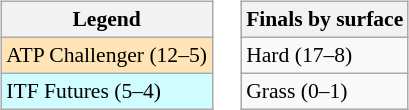<table>
<tr valign=top>
<td><br><table class=wikitable style=font-size:90%>
<tr>
<th>Legend</th>
</tr>
<tr bgcolor=moccasin>
<td>ATP Challenger (12–5)</td>
</tr>
<tr bgcolor=cffcff>
<td>ITF Futures (5–4)</td>
</tr>
</table>
</td>
<td><br><table class=wikitable style=font-size:90%>
<tr>
<th>Finals by surface</th>
</tr>
<tr>
<td>Hard (17–8)</td>
</tr>
<tr>
<td>Grass (0–1)</td>
</tr>
</table>
</td>
</tr>
</table>
